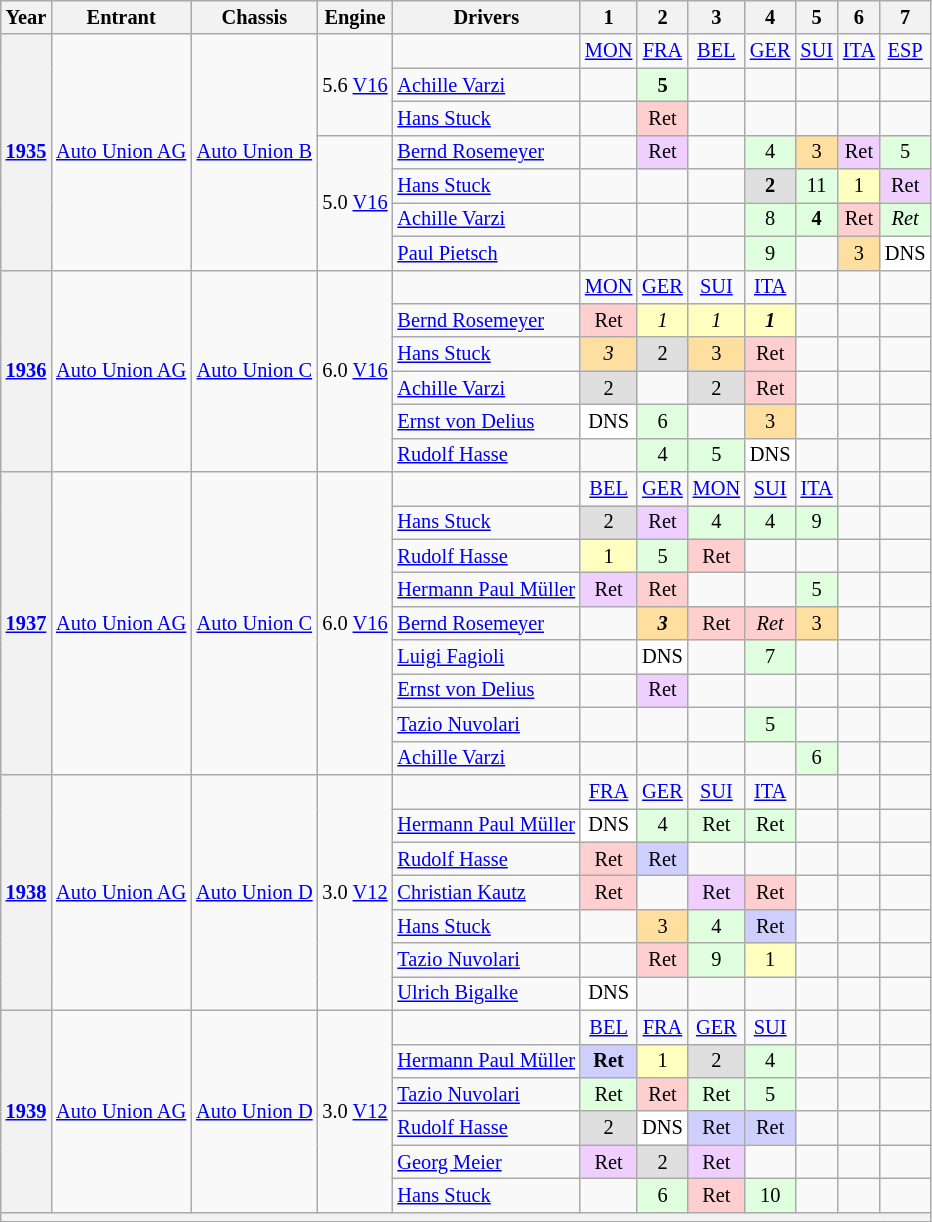<table class="wikitable" style="text-align:center; font-size:85%">
<tr>
<th>Year</th>
<th>Entrant</th>
<th>Chassis</th>
<th>Engine</th>
<th>Drivers</th>
<th>1</th>
<th>2</th>
<th>3</th>
<th>4</th>
<th>5</th>
<th>6</th>
<th>7</th>
</tr>
<tr>
<th rowspan="7"><a href='#'>1935</a></th>
<td rowspan="7"><a href='#'>Auto Union AG</a></td>
<td rowspan="7"><a href='#'>Auto Union B</a></td>
<td rowspan="3">5.6 <a href='#'>V16</a></td>
<td></td>
<td><a href='#'>MON</a></td>
<td><a href='#'>FRA</a></td>
<td><a href='#'>BEL</a></td>
<td><a href='#'>GER</a></td>
<td><a href='#'>SUI</a></td>
<td><a href='#'>ITA</a></td>
<td><a href='#'>ESP</a></td>
</tr>
<tr>
<td align="left"> <a href='#'>Achille Varzi</a></td>
<td></td>
<td style="background:#DFFFDF;"><strong>5</strong></td>
<td></td>
<td></td>
<td></td>
<td></td>
<td></td>
</tr>
<tr>
<td align="left"> <a href='#'>Hans Stuck</a></td>
<td></td>
<td style="background:#FFCFCF;">Ret</td>
<td></td>
<td></td>
<td></td>
<td></td>
<td></td>
</tr>
<tr>
<td rowspan="4">5.0 <a href='#'>V16</a></td>
<td align="left"> <a href='#'>Bernd Rosemeyer</a></td>
<td></td>
<td style="background:#EFCFFF;">Ret</td>
<td></td>
<td style="background:#DFFFDF;">4</td>
<td style="background:#FFDF9F;">3</td>
<td style="background:#EFCFFF;">Ret</td>
<td style="background:#DFFFDF;">5</td>
</tr>
<tr>
<td align="left"> <a href='#'>Hans Stuck</a></td>
<td></td>
<td></td>
<td></td>
<td style="background:#DFDFDF;"><strong>2</strong></td>
<td style="background:#DFFFDF;">11</td>
<td style="background:#FFFFBF;">1</td>
<td style="background:#EFCFFF;">Ret</td>
</tr>
<tr>
<td align="left"> <a href='#'>Achille Varzi</a></td>
<td></td>
<td></td>
<td></td>
<td style="background:#DFFFDF;">8</td>
<td style="background:#DFFFDF;"><strong>4</strong></td>
<td style="background:#FFCFCF;">Ret</td>
<td style="background:#DFFFDF;"><em>Ret</em></td>
</tr>
<tr>
<td align="left"> <a href='#'>Paul Pietsch</a></td>
<td></td>
<td></td>
<td></td>
<td style="background:#DFFFDF;">9</td>
<td></td>
<td style="background:#FFDF9F;">3</td>
<td style="background:#FFFFFF;">DNS</td>
</tr>
<tr>
<th rowspan="6"><a href='#'>1936</a></th>
<td rowspan="6"><a href='#'>Auto Union AG</a></td>
<td rowspan="6"><a href='#'>Auto Union C</a></td>
<td rowspan="6">6.0 <a href='#'>V16</a></td>
<td></td>
<td><a href='#'>MON</a></td>
<td><a href='#'>GER</a></td>
<td><a href='#'>SUI</a></td>
<td><a href='#'>ITA</a></td>
<td></td>
<td></td>
<td></td>
</tr>
<tr>
<td align="left"> <a href='#'>Bernd Rosemeyer</a></td>
<td style="background:#FFCFCF;">Ret</td>
<td style="background:#FFFFBF;"><em>1</em></td>
<td style="background:#FFFFBF;"><em>1</em></td>
<td style="background:#FFFFBF;"><strong><em>1</em></strong></td>
<td></td>
<td></td>
<td></td>
</tr>
<tr>
<td align="left"> <a href='#'>Hans Stuck</a></td>
<td style="background:#FFDF9F;"><em>3</em></td>
<td style="background:#DFDFDF;">2</td>
<td style="background:#FFDF9F;">3</td>
<td style="background:#FFCFCF;">Ret</td>
<td></td>
<td></td>
<td></td>
</tr>
<tr>
<td align="left"> <a href='#'>Achille Varzi</a></td>
<td style="background:#DFDFDF;">2</td>
<td></td>
<td style="background:#DFDFDF;">2</td>
<td style="background:#FFCFCF;">Ret</td>
<td></td>
<td></td>
<td></td>
</tr>
<tr>
<td align="left"> <a href='#'>Ernst von Delius</a></td>
<td style="background:#FFFFFF;">DNS</td>
<td style="background:#DFFFDF;">6</td>
<td></td>
<td style="background:#FFDF9F;">3</td>
<td></td>
<td></td>
<td></td>
</tr>
<tr>
<td align="left"> <a href='#'>Rudolf Hasse</a></td>
<td></td>
<td style="background:#DFFFDF;">4</td>
<td style="background:#DFFFDF;">5</td>
<td style="background:#FFFFFF;">DNS</td>
<td></td>
<td></td>
<td></td>
</tr>
<tr>
<th rowspan="9"><a href='#'>1937</a></th>
<td rowspan="9"><a href='#'>Auto Union AG</a></td>
<td rowspan="9"><a href='#'>Auto Union C</a></td>
<td rowspan="9">6.0 <a href='#'>V16</a></td>
<td></td>
<td><a href='#'>BEL</a></td>
<td><a href='#'>GER</a></td>
<td><a href='#'>MON</a></td>
<td><a href='#'>SUI</a></td>
<td><a href='#'>ITA</a></td>
<td></td>
<td></td>
</tr>
<tr>
<td align="left"> <a href='#'>Hans Stuck</a></td>
<td style="background:#DFDFDF;">2</td>
<td style="background:#EFCFFF;">Ret</td>
<td style="background:#DFFFDF;">4</td>
<td style="background:#DFFFDF;">4</td>
<td style="background:#DFFFDF;">9</td>
<td></td>
<td></td>
</tr>
<tr>
<td align="left"> <a href='#'>Rudolf Hasse</a></td>
<td style="background:#FFFFBF;">1</td>
<td style="background:#DFFFDF;">5</td>
<td style="background:#FFCFCF;">Ret</td>
<td></td>
<td></td>
<td></td>
<td></td>
</tr>
<tr>
<td align="left"> <a href='#'>Hermann Paul Müller</a></td>
<td style="background:#EFCFFF;">Ret</td>
<td style="background:#FFCFCF;">Ret</td>
<td></td>
<td></td>
<td style="background:#DFFFDF;">5</td>
<td></td>
<td></td>
</tr>
<tr>
<td align="left"> <a href='#'>Bernd Rosemeyer</a></td>
<td></td>
<td style="background:#FFDF9F;"><strong><em>3</em></strong></td>
<td style="background:#FFCFCF;">Ret</td>
<td style="background:#FFCFCF;"><em>Ret</em></td>
<td style="background:#FFDF9F;">3</td>
<td></td>
<td></td>
</tr>
<tr>
<td align="left"> <a href='#'>Luigi Fagioli</a></td>
<td></td>
<td style="background:#FFFFFF;">DNS</td>
<td></td>
<td style="background:#DFFFDF;">7</td>
<td></td>
<td></td>
<td></td>
</tr>
<tr>
<td align="left"> <a href='#'>Ernst von Delius</a></td>
<td></td>
<td style="background:#EFCFFF;">Ret</td>
<td></td>
<td></td>
<td></td>
<td></td>
<td></td>
</tr>
<tr>
<td align="left"> <a href='#'>Tazio Nuvolari</a></td>
<td></td>
<td></td>
<td></td>
<td style="background:#DFFFDF;">5</td>
<td></td>
<td></td>
<td></td>
</tr>
<tr>
<td align="left"> <a href='#'>Achille Varzi</a></td>
<td></td>
<td></td>
<td></td>
<td></td>
<td style="background:#DFFFDF;">6</td>
<td></td>
<td></td>
</tr>
<tr>
<th rowspan="7"><a href='#'>1938</a></th>
<td rowspan="7"><a href='#'>Auto Union AG</a></td>
<td rowspan="7"><a href='#'>Auto Union D</a></td>
<td rowspan="7">3.0 <a href='#'>V12</a></td>
<td></td>
<td><a href='#'>FRA</a></td>
<td><a href='#'>GER</a></td>
<td><a href='#'>SUI</a></td>
<td><a href='#'>ITA</a></td>
<td></td>
<td></td>
<td></td>
</tr>
<tr>
<td align="left"> <a href='#'>Hermann Paul Müller</a></td>
<td style="background:#FFFFFF;">DNS</td>
<td style="background:#DFFFDF;">4</td>
<td style="background:#DFFFDF;">Ret</td>
<td style="background:#DFFFDF;">Ret</td>
<td></td>
<td></td>
<td></td>
</tr>
<tr>
<td align="left"> <a href='#'>Rudolf Hasse</a></td>
<td style="background:#FFCFCF;">Ret</td>
<td style="background:#CFCFFF;">Ret</td>
<td></td>
<td></td>
<td></td>
<td></td>
<td></td>
</tr>
<tr>
<td align="left"> <a href='#'>Christian Kautz</a></td>
<td style="background:#FFCFCF;">Ret</td>
<td></td>
<td style="background:#EFCFFF;">Ret</td>
<td style="background:#FFCFCF;">Ret</td>
<td></td>
<td></td>
<td></td>
</tr>
<tr>
<td align="left"> <a href='#'>Hans Stuck</a></td>
<td></td>
<td style="background:#FFDF9F;">3</td>
<td style="background:#DFFFDF;">4</td>
<td style="background:#CFCFFF;">Ret</td>
<td></td>
<td></td>
<td></td>
</tr>
<tr>
<td align="left"> <a href='#'>Tazio Nuvolari</a></td>
<td></td>
<td style="background:#FFCFCF;">Ret</td>
<td style="background:#DFFFDF;">9</td>
<td style="background:#FFFFBF;">1</td>
<td></td>
<td></td>
<td></td>
</tr>
<tr>
<td align="left"> <a href='#'>Ulrich Bigalke</a></td>
<td style="background:#FFFFFF;">DNS</td>
<td></td>
<td></td>
<td></td>
<td></td>
<td></td>
<td></td>
</tr>
<tr>
<th rowspan="6"><a href='#'>1939</a></th>
<td rowspan="6"><a href='#'>Auto Union AG</a></td>
<td rowspan="6"><a href='#'>Auto Union D</a></td>
<td rowspan="6">3.0 <a href='#'>V12</a></td>
<td></td>
<td><a href='#'>BEL</a></td>
<td><a href='#'>FRA</a></td>
<td><a href='#'>GER</a></td>
<td><a href='#'>SUI</a></td>
<td></td>
<td></td>
<td></td>
</tr>
<tr>
<td align="left"> <a href='#'>Hermann Paul Müller</a></td>
<td style="background:#CFCFFF;"><strong>Ret</strong></td>
<td style="background:#FFFFBF;">1</td>
<td style="background:#DFDFDF;">2</td>
<td style="background:#DFFFDF;">4</td>
<td></td>
<td></td>
<td></td>
</tr>
<tr>
<td align="left"> <a href='#'>Tazio Nuvolari</a></td>
<td style="background:#DFFFDF;">Ret</td>
<td style="background:#FFCFCF;">Ret</td>
<td style="background:#DFFFDF;">Ret</td>
<td style="background:#DFFFDF;">5</td>
<td></td>
<td></td>
<td></td>
</tr>
<tr>
<td align="left"> <a href='#'>Rudolf Hasse</a></td>
<td style="background:#DFDFDF;">2</td>
<td style="background:#FFFFFF;">DNS</td>
<td style="background:#CFCFFF;">Ret</td>
<td style="background:#CFCFFF;">Ret</td>
<td></td>
<td></td>
<td></td>
</tr>
<tr>
<td align="left"> <a href='#'>Georg Meier</a></td>
<td style="background:#EFCFFF;">Ret</td>
<td style="background:#DFDFDF;">2</td>
<td style="background:#EFCFFF;">Ret</td>
<td></td>
<td></td>
<td></td>
<td></td>
</tr>
<tr>
<td align="left"> <a href='#'>Hans Stuck</a></td>
<td></td>
<td style="background:#DFFFDF;">6</td>
<td style="background:#FFCFCF;">Ret</td>
<td style="background:#DFFFDF;">10</td>
<td></td>
<td></td>
<td></td>
</tr>
<tr>
<th colspan="12"></th>
</tr>
<tr>
</tr>
</table>
